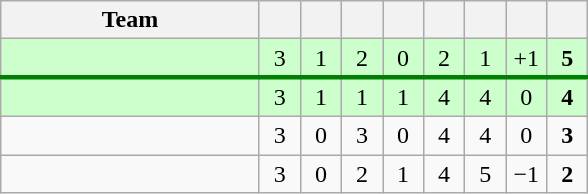<table class="wikitable" style="text-align: center;">
<tr>
<th width="165">Team</th>
<th width="20"></th>
<th width="20"></th>
<th width="20"></th>
<th width="20"></th>
<th width="20"></th>
<th width="20"></th>
<th width="20"></th>
<th width="20"></th>
</tr>
<tr bgcolor=ccffcc>
<td align=left></td>
<td>3</td>
<td>1</td>
<td>2</td>
<td>0</td>
<td>2</td>
<td>1</td>
<td>+1</td>
<td><strong>5</strong></td>
</tr>
<tr style="border-bottom:3px solid green;">
</tr>
<tr bgcolor=ccffcc>
<td align=left></td>
<td>3</td>
<td>1</td>
<td>1</td>
<td>1</td>
<td>4</td>
<td>4</td>
<td>0</td>
<td><strong>4</strong></td>
</tr>
<tr>
<td align=left></td>
<td>3</td>
<td>0</td>
<td>3</td>
<td>0</td>
<td>4</td>
<td>4</td>
<td>0</td>
<td><strong>3</strong></td>
</tr>
<tr>
<td align=left></td>
<td>3</td>
<td>0</td>
<td>2</td>
<td>1</td>
<td>4</td>
<td>5</td>
<td>−1</td>
<td><strong>2</strong></td>
</tr>
</table>
